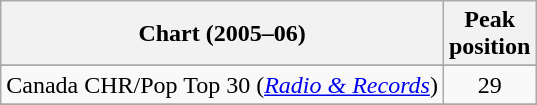<table class="wikitable sortable">
<tr>
<th>Chart (2005–06)</th>
<th>Peak<br>position</th>
</tr>
<tr>
</tr>
<tr>
</tr>
<tr>
<td>Canada CHR/Pop Top 30 (<em><a href='#'>Radio & Records</a></em>)</td>
<td style="text-align:center;">29</td>
</tr>
<tr>
</tr>
<tr>
</tr>
<tr>
</tr>
<tr>
</tr>
<tr>
</tr>
<tr>
</tr>
<tr>
</tr>
<tr>
</tr>
<tr>
</tr>
<tr>
</tr>
<tr>
</tr>
<tr>
</tr>
<tr>
</tr>
</table>
